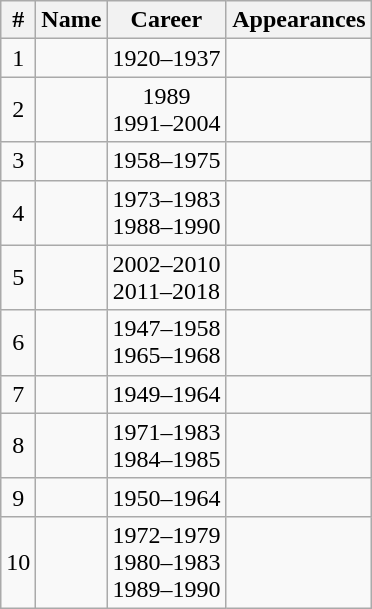<table class="wikitable sortable" style="text-align:center;">
<tr>
<th>#</th>
<th>Name</th>
<th>Career</th>
<th width="90">Appearances</th>
</tr>
<tr>
<td>1</td>
<td style="text-align:left;"> </td>
<td>1920–1937</td>
<td></td>
</tr>
<tr>
<td>2</td>
<td style="text-align:left;"> </td>
<td>1989<br>1991–2004</td>
<td></td>
</tr>
<tr>
<td>3</td>
<td style="text-align:left;"> </td>
<td>1958–1975</td>
<td></td>
</tr>
<tr>
<td>4</td>
<td style="text-align:left;"> </td>
<td>1973–1983<br>1988–1990</td>
<td></td>
</tr>
<tr>
<td>5</td>
<td style="text-align:left;"> </td>
<td>2002–2010<br>2011–2018</td>
<td></td>
</tr>
<tr>
<td>6</td>
<td style="text-align:left;"> </td>
<td>1947–1958<br>1965–1968</td>
<td></td>
</tr>
<tr>
<td>7</td>
<td style="text-align:left;"> </td>
<td>1949–1964</td>
<td></td>
</tr>
<tr>
<td>8</td>
<td style="text-align:left;"> </td>
<td>1971–1983<br>1984–1985</td>
<td></td>
</tr>
<tr>
<td>9</td>
<td style="text-align:left;"> </td>
<td>1950–1964</td>
<td></td>
</tr>
<tr>
<td>10</td>
<td style="text-align:left;"> </td>
<td>1972–1979<br>1980–1983<br>1989–1990</td>
<td></td>
</tr>
</table>
